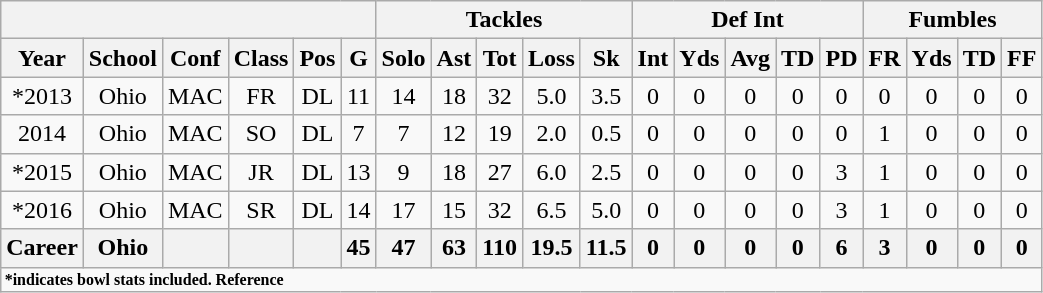<table class=wikitable style="text-align:center;">
<tr>
<th colspan=6></th>
<th colspan=5>Tackles</th>
<th colspan=5>Def Int</th>
<th colspan=4>Fumbles</th>
</tr>
<tr>
<th>Year</th>
<th>School</th>
<th>Conf</th>
<th>Class</th>
<th>Pos</th>
<th>G</th>
<th>Solo</th>
<th>Ast</th>
<th>Tot</th>
<th>Loss</th>
<th>Sk</th>
<th>Int</th>
<th>Yds</th>
<th>Avg</th>
<th>TD</th>
<th>PD</th>
<th>FR</th>
<th>Yds</th>
<th>TD</th>
<th>FF</th>
</tr>
<tr>
<td>*2013</td>
<td>Ohio</td>
<td>MAC</td>
<td>FR</td>
<td>DL</td>
<td>11</td>
<td>14</td>
<td>18</td>
<td>32</td>
<td>5.0</td>
<td>3.5</td>
<td>0</td>
<td>0</td>
<td>0</td>
<td>0</td>
<td>0</td>
<td>0</td>
<td>0</td>
<td>0</td>
<td>0</td>
</tr>
<tr>
<td>2014</td>
<td>Ohio</td>
<td>MAC</td>
<td>SO</td>
<td>DL</td>
<td>7</td>
<td>7</td>
<td>12</td>
<td>19</td>
<td>2.0</td>
<td>0.5</td>
<td>0</td>
<td>0</td>
<td>0</td>
<td>0</td>
<td>0</td>
<td>1</td>
<td>0</td>
<td>0</td>
<td>0</td>
</tr>
<tr>
<td>*2015</td>
<td>Ohio</td>
<td>MAC</td>
<td>JR</td>
<td>DL</td>
<td>13</td>
<td>9</td>
<td>18</td>
<td>27</td>
<td>6.0</td>
<td>2.5</td>
<td>0</td>
<td>0</td>
<td>0</td>
<td>0</td>
<td>3</td>
<td>1</td>
<td>0</td>
<td>0</td>
<td>0</td>
</tr>
<tr>
<td>*2016</td>
<td>Ohio</td>
<td>MAC</td>
<td>SR</td>
<td>DL</td>
<td>14</td>
<td>17</td>
<td>15</td>
<td>32</td>
<td>6.5</td>
<td>5.0</td>
<td>0</td>
<td>0</td>
<td>0</td>
<td>0</td>
<td>3</td>
<td>1</td>
<td>0</td>
<td>0</td>
<td>0</td>
</tr>
<tr>
<th>Career</th>
<th>Ohio</th>
<th></th>
<th></th>
<th></th>
<th>45</th>
<th>47</th>
<th>63</th>
<th>110</th>
<th>19.5</th>
<th>11.5</th>
<th>0</th>
<th>0</th>
<th>0</th>
<th>0</th>
<th>6</th>
<th>3</th>
<th>0</th>
<th>0</th>
<th>0</th>
</tr>
<tr>
<td colspan="20" style="font-size: 8pt" align="left"><strong>*indicates bowl stats included. Reference</strong></td>
</tr>
</table>
